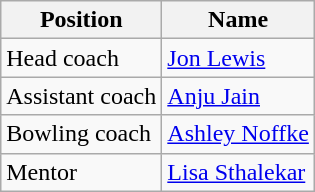<table class="wikitable">
<tr>
<th>Position</th>
<th>Name</th>
</tr>
<tr>
<td>Head coach</td>
<td><a href='#'>Jon Lewis</a></td>
</tr>
<tr>
<td>Assistant coach</td>
<td><a href='#'>Anju Jain</a></td>
</tr>
<tr>
<td>Bowling coach</td>
<td><a href='#'>Ashley Noffke</a></td>
</tr>
<tr>
<td>Mentor</td>
<td><a href='#'>Lisa Sthalekar</a></td>
</tr>
</table>
